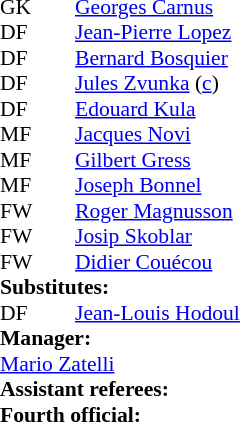<table style=font-size:90% cellspacing=0 cellpadding=0>
<tr>
<td colspan=4></td>
</tr>
<tr>
<th width=25></th>
<th width=25></th>
</tr>
<tr>
<td>GK</td>
<td><strong> </strong></td>
<td> <a href='#'>Georges Carnus</a></td>
</tr>
<tr>
<td>DF</td>
<td><strong> </strong></td>
<td> <a href='#'>Jean-Pierre Lopez</a></td>
</tr>
<tr>
<td>DF</td>
<td><strong> </strong></td>
<td> <a href='#'>Bernard Bosquier</a></td>
</tr>
<tr>
<td>DF</td>
<td><strong> </strong></td>
<td> <a href='#'>Jules Zvunka</a> (<a href='#'>c</a>)</td>
</tr>
<tr>
<td>DF</td>
<td><strong> </strong></td>
<td> <a href='#'>Edouard Kula</a></td>
</tr>
<tr>
<td>MF</td>
<td><strong> </strong></td>
<td> <a href='#'>Jacques Novi</a></td>
</tr>
<tr>
<td>MF</td>
<td><strong> </strong></td>
<td> <a href='#'>Gilbert Gress</a></td>
</tr>
<tr>
<td>MF</td>
<td><strong> </strong></td>
<td> <a href='#'>Joseph Bonnel</a></td>
<td></td>
<td></td>
</tr>
<tr>
<td>FW</td>
<td><strong> </strong></td>
<td> <a href='#'>Roger Magnusson</a></td>
</tr>
<tr>
<td>FW</td>
<td><strong> </strong></td>
<td> <a href='#'>Josip Skoblar</a></td>
</tr>
<tr>
<td>FW</td>
<td><strong> </strong></td>
<td> <a href='#'>Didier Couécou</a></td>
</tr>
<tr>
<td colspan=3><strong>Substitutes:</strong></td>
</tr>
<tr>
<td>DF</td>
<td><strong> </strong></td>
<td> <a href='#'>Jean-Louis Hodoul</a></td>
<td></td>
<td></td>
</tr>
<tr>
<td colspan=3><strong>Manager:</strong></td>
</tr>
<tr>
<td colspan=4> <a href='#'>Mario Zatelli</a><br><strong>Assistant referees:</strong><br>
<strong>Fourth official:</strong><br></td>
</tr>
</table>
